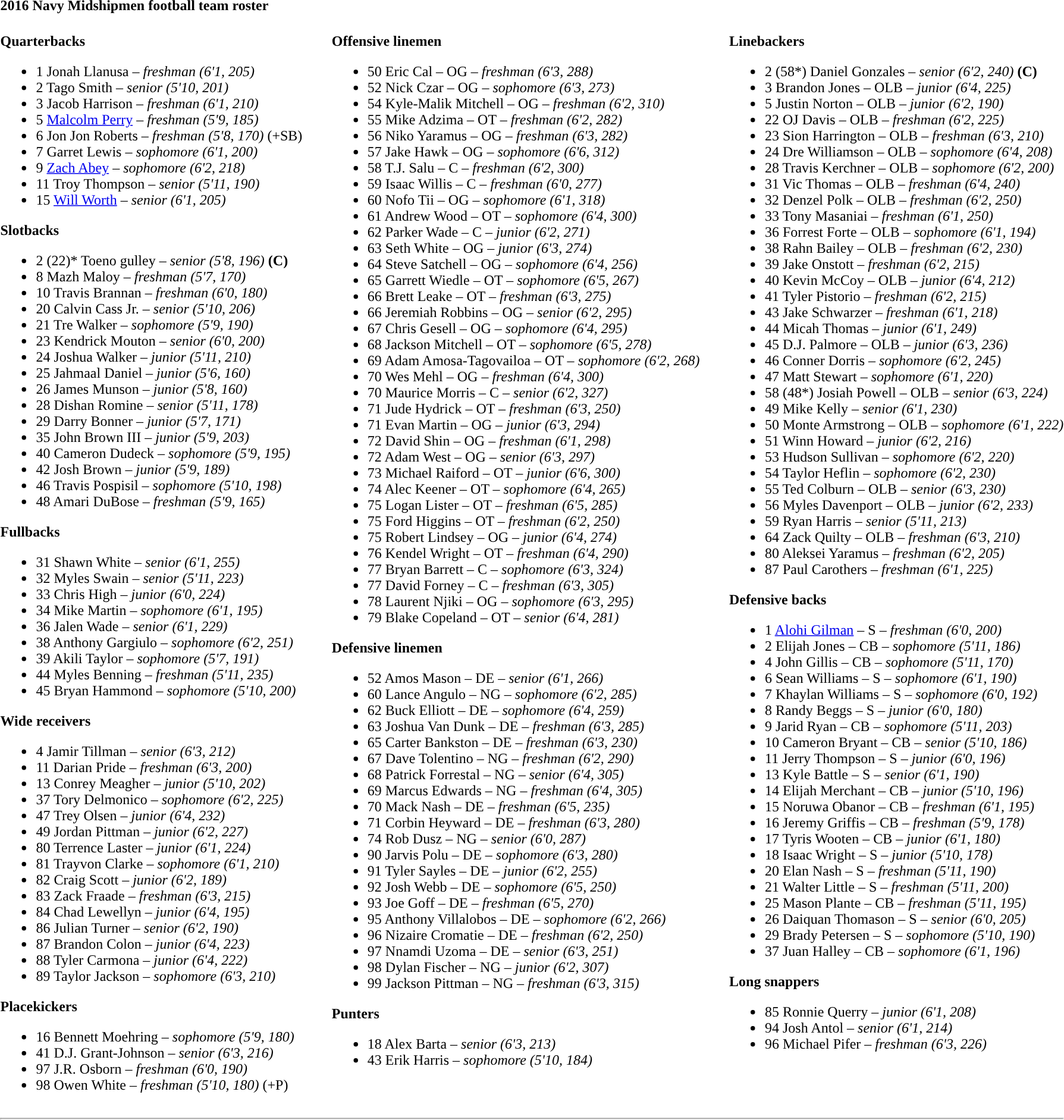<table class="toccolours" style="text-align: left;">
<tr>
<td colspan=11><strong>2016 Navy Midshipmen football team roster</strong></td>
</tr>
<tr>
<td valign="top"><br><strong>Quarterbacks</strong><ul><li>1 Jonah Llanusa – <em>freshman (6'1, 205)</em></li><li>2 Tago Smith – <em>senior (5'10, 201)</em> </li><li>3 Jacob Harrison – <em>freshman (6'1, 210)</em></li><li>5 <a href='#'>Malcolm Perry</a> – <em>freshman (5'9, 185)</em></li><li>6 Jon Jon Roberts – <em>freshman (5'8, 170)</em> (+SB)</li><li>7 Garret Lewis – <em>sophomore (6'1, 200)</em></li><li>9 <a href='#'>Zach Abey</a> – <em>sophomore (6'2, 218)</em></li><li>11 Troy Thompson – <em>senior (5'11, 190)</em></li><li>15 <a href='#'>Will Worth</a> – <em>senior (6'1, 205)</em> </li></ul><strong>Slotbacks</strong><ul><li>2 (22)* Toeno gulley – <em>senior (5'8, 196)</em> <strong>(C)</strong></li><li>8 Mazh Maloy – <em>freshman (5'7, 170)</em></li><li>10 Travis Brannan – <em>freshman (6'0, 180)</em></li><li>20 Calvin Cass Jr. – <em>senior (5'10, 206)</em></li><li>21 Tre Walker – <em>sophomore (5'9, 190)</em></li><li>23 Kendrick Mouton – <em>senior (6'0, 200)</em></li><li>24 Joshua Walker – <em>junior (5'11, 210)</em></li><li>25 Jahmaal Daniel – <em>junior (5'6, 160)</em></li><li>26 James Munson – <em>junior (5'8, 160)</em></li><li>28 Dishan Romine – <em>senior (5'11, 178)</em></li><li>29 Darry Bonner – <em>junior (5'7, 171)</em></li><li>35 John Brown III – <em>junior (5'9, 203)</em></li><li>40 Cameron Dudeck – <em>sophomore (5'9, 195)</em></li><li>42 Josh Brown – <em>junior (5'9, 189)</em></li><li>46 Travis Pospisil – <em>sophomore (5'10, 198)</em></li><li>48  Amari DuBose – <em>freshman (5'9, 165)</em></li></ul><strong>Fullbacks</strong><ul><li>31 Shawn White – <em>senior (6'1, 255)</em></li><li>32 Myles Swain – <em>senior (5'11, 223)</em></li><li>33 Chris High – <em>junior (6'0, 224)</em></li><li>34 Mike Martin – <em>sophomore (6'1, 195)</em></li><li>36  Jalen Wade – <em>senior (6'1, 229)</em></li><li>38 Anthony Gargiulo – <em>sophomore (6'2, 251)</em></li><li>39 Akili Taylor – <em>sophomore (5'7, 191)</em></li><li>44 Myles Benning – <em>freshman (5'11, 235)</em></li><li>45 Bryan Hammond – <em>sophomore (5'10, 200)</em></li></ul><strong>Wide receivers</strong><ul><li>4 Jamir Tillman – <em>senior (6'3, 212)</em></li><li>11 Darian Pride – <em>freshman (6'3, 200)</em></li><li>13 Conrey Meagher – <em>junior (5'10, 202)</em></li><li>37 Tory Delmonico – <em>sophomore (6'2, 225)</em></li><li>47 Trey Olsen – <em>junior (6'4, 232)</em></li><li>49 Jordan Pittman – <em>junior (6'2, 227)</em></li><li>80 Terrence Laster – <em>junior (6'1, 224)</em></li><li>81 Trayvon Clarke – <em>sophomore (6'1, 210)</em></li><li>82 Craig Scott – <em>junior (6'2, 189)</em></li><li>83 Zack Fraade – <em>freshman (6'3, 215)</em></li><li>84 Chad Lewellyn – <em>junior (6'4, 195)</em></li><li>86 Julian Turner – <em>senior (6'2, 190)</em></li><li>87 Brandon Colon – <em>junior (6'4, 223)</em></li><li>88 Tyler Carmona – <em>junior (6'4, 222)</em></li><li>89 Taylor Jackson – <em>sophomore (6'3, 210)</em></li></ul><strong>Placekickers</strong><ul><li>16 Bennett Moehring – <em>sophomore (5'9, 180)</em></li><li>41 D.J. Grant-Johnson – <em>senior (6'3, 216)</em></li><li>97 J.R. Osborn – <em>freshman (6'0, 190)</em></li><li>98 Owen White – <em>freshman (5'10, 180)</em> (+P)</li></ul></td>
<td width="25"> </td>
<td valign="top"><br><strong>Offensive linemen</strong><ul><li>50 Eric Cal – OG – <em>freshman (6'3, 288)</em></li><li>52 Nick Czar – OG – <em>sophomore (6'3, 273)</em></li><li>54 Kyle-Malik Mitchell – OG – <em>freshman (6'2, 310)</em></li><li>55 Mike Adzima – OT – <em>freshman (6'2, 282)</em></li><li>56 Niko Yaramus – OG – <em>freshman (6'3, 282)</em></li><li>57 Jake Hawk – OG – <em>sophomore (6'6, 312)</em></li><li>58 T.J. Salu – C – <em>freshman (6'2, 300)</em></li><li>59 Isaac Willis – C – <em>freshman (6'0, 277)</em></li><li>60 Nofo Tii – OG – <em>sophomore (6'1, 318)</em></li><li>61 Andrew Wood – OT – <em>sophomore (6'4, 300)</em></li><li>62 Parker Wade – C – <em>junior (6'2, 271)</em></li><li>63 Seth White – OG – <em>junior (6'3, 274)</em></li><li>64 Steve Satchell – OG – <em>sophomore (6'4, 256)</em></li><li>65 Garrett Wiedle – OT – <em>sophomore (6'5, 267)</em></li><li>66 Brett Leake – OT – <em>freshman (6'3, 275)</em></li><li>66 Jeremiah Robbins – OG – <em>senior (6'2, 295)</em></li><li>67 Chris Gesell – OG – <em>sophomore (6'4, 295)</em></li><li>68 Jackson Mitchell – OT – <em>sophomore (6'5, 278)</em></li><li>69 Adam Amosa-Tagovailoa – OT – <em>sophomore (6'2, 268)</em></li><li>70  Wes Mehl – OG – <em>freshman (6'4, 300)</em></li><li>70 Maurice Morris – C – <em>senior (6'2, 327)</em></li><li>71 Jude Hydrick – OT – <em>freshman (6'3, 250)</em></li><li>71 Evan Martin – OG – <em>junior (6'3, 294)</em></li><li>72 David Shin – OG – <em>freshman (6'1, 298)</em></li><li>72 Adam West – OG – <em>senior (6'3, 297)</em></li><li>73 Michael Raiford – OT – <em>junior (6'6, 300)</em></li><li>74 Alec Keener – OT – <em>sophomore (6'4, 265)</em></li><li>75 Logan Lister – OT – <em>freshman (6'5, 285)</em></li><li>75 Ford Higgins – OT – <em>freshman (6'2, 250)</em></li><li>75 Robert Lindsey – OG – <em>junior (6'4, 274)</em></li><li>76 Kendel Wright – OT – <em>freshman (6'4, 290)</em></li><li>77 Bryan Barrett – C – <em>sophomore (6'3, 324)</em></li><li>77 David Forney – C – <em>freshman (6'3, 305)</em></li><li>78 Laurent Njiki – OG – <em>sophomore (6'3, 295)</em></li><li>79 Blake Copeland – OT – <em>senior (6'4, 281)</em></li></ul><strong>Defensive linemen</strong><ul><li>52 Amos Mason – DE – <em>senior (6'1, 266)</em></li><li>60 Lance Angulo – NG – <em>sophomore (6'2, 285)</em></li><li>62 Buck Elliott – DE – <em>sophomore (6'4, 259)</em></li><li>63 Joshua Van Dunk – DE – <em>freshman (6'3, 285)</em></li><li>65 Carter Bankston – DE – <em>freshman (6'3, 230)</em></li><li>67 Dave Tolentino – NG – <em>freshman (6'2, 290)</em></li><li>68 Patrick Forrestal – NG – <em>senior (6'4, 305)</em></li><li>69 Marcus Edwards – NG – <em>freshman (6'4, 305)</em></li><li>70 Mack Nash – DE – <em>freshman (6'5, 235)</em></li><li>71 Corbin Heyward – DE – <em>freshman (6'3, 280)</em></li><li>74 Rob Dusz – NG – <em>senior (6'0, 287)</em></li><li>90 Jarvis Polu – DE – <em>sophomore (6'3, 280)</em></li><li>91 Tyler Sayles – DE – <em>junior (6'2, 255)</em></li><li>92 Josh Webb – DE – <em>sophomore (6'5, 250)</em></li><li>93 Joe Goff – DE – <em>freshman (6'5, 270)</em></li><li>95 Anthony Villalobos – DE – <em>sophomore (6'2, 266)</em></li><li>96 Nizaire Cromatie – DE – <em>freshman (6'2, 250)</em></li><li>97 Nnamdi Uzoma – DE – <em>senior (6'3, 251)</em></li><li>98 Dylan Fischer – NG – <em>junior (6'2, 307)</em></li><li>99 Jackson Pittman – NG – <em>freshman (6'3, 315)</em></li></ul><strong>Punters</strong><ul><li>18 Alex Barta – <em>senior (6'3, 213)</em></li><li>43 Erik Harris – <em>sophomore (5'10, 184)</em></li></ul></td>
<td width="25"> </td>
<td valign="top"><br><strong>Linebackers</strong><ul><li>2 (58*) Daniel Gonzales – <em>senior (6'2, 240)</em> <strong>(C)</strong> </li><li>3 Brandon Jones – OLB – <em>junior (6'4, 225)</em></li><li>5 Justin Norton – OLB – <em>junior (6'2, 190)</em></li><li>22 OJ Davis – OLB – <em>freshman (6'2, 225)</em></li><li>23 Sion Harrington – OLB – <em>freshman (6'3, 210)</em></li><li>24 Dre Williamson – OLB – <em>sophomore (6'4, 208)</em></li><li>28 Travis Kerchner – OLB – <em>sophomore (6'2, 200)</em></li><li>31 Vic Thomas – OLB – <em>freshman (6'4, 240)</em></li><li>32 Denzel Polk – OLB – <em>freshman (6'2, 250)</em></li><li>33 Tony Masaniai – <em>freshman (6'1, 250)</em></li><li>36 Forrest Forte – OLB – <em>sophomore (6'1, 194)</em></li><li>38 Rahn Bailey – OLB – <em>freshman (6'2, 230)</em></li><li>39 Jake Onstott – <em>freshman (6'2, 215)</em></li><li>40 Kevin McCoy – OLB – <em>junior (6'4, 212)</em></li><li>41 Tyler Pistorio – <em>freshman (6'2, 215)</em></li><li>43 Jake Schwarzer – <em>freshman (6'1, 218)</em></li><li>44 Micah Thomas – <em>junior (6'1, 249)</em></li><li>45 D.J. Palmore – OLB – <em>junior (6'3, 236)</em></li><li>46 Conner Dorris – <em>sophomore (6'2, 245)</em></li><li>47 Matt Stewart – <em>sophomore (6'1, 220)</em></li><li>58 (48*) Josiah Powell – OLB – <em>senior (6'3, 224)</em></li><li>49 Mike Kelly – <em>senior (6'1, 230)</em></li><li>50 Monte Armstrong – OLB – <em>sophomore (6'1, 222)</em></li><li>51 Winn Howard – <em>junior (6'2, 216)</em></li><li>53 Hudson Sullivan – <em>sophomore (6'2, 220)</em></li><li>54 Taylor Heflin – <em>sophomore (6'2, 230)</em></li><li>55 Ted Colburn – OLB – <em>senior (6'3, 230)</em></li><li>56 Myles Davenport – OLB – <em>junior (6'2, 233)</em></li><li>59 Ryan Harris – <em>senior (5'11, 213)</em></li><li>64 Zack Quilty – OLB – <em>freshman (6'3, 210)</em></li><li>80 Aleksei Yaramus – <em>freshman (6'2, 205)</em></li><li>87 Paul Carothers – <em>freshman (6'1, 225)</em></li></ul><strong>Defensive backs</strong><ul><li>1 <a href='#'>Alohi Gilman</a> – S – <em>freshman (6'0, 200)</em></li><li>2 Elijah Jones – CB – <em>sophomore (5'11, 186)</em></li><li>4 John Gillis – CB – <em>sophomore (5'11, 170)</em></li><li>6 Sean Williams – S – <em>sophomore (6'1, 190)</em></li><li>7 Khaylan Williams – S – <em>sophomore (6'0, 192)</em></li><li>8 Randy Beggs – S – <em>junior (6'0, 180)</em></li><li>9 Jarid Ryan – CB – <em>sophomore (5'11, 203)</em></li><li>10 Cameron Bryant – CB – <em>senior (5'10, 186)</em></li><li>11 Jerry Thompson – S – <em>junior (6'0, 196)</em></li><li>13 Kyle Battle – S – <em>senior (6'1, 190)</em></li><li>14 Elijah Merchant – CB – <em>junior (5'10, 196)</em></li><li>15 Noruwa Obanor – CB – <em>freshman (6'1, 195)</em></li><li>16 Jeremy Griffis – CB – <em>freshman (5'9, 178)</em></li><li>17 Tyris Wooten – CB – <em>junior (6'1, 180)</em></li><li>18 Isaac Wright – S – <em>junior (5'10, 178)</em></li><li>20 Elan Nash – S – <em>freshman (5'11, 190)</em></li><li>21 Walter Little – S – <em>freshman (5'11, 200)</em></li><li>25 Mason Plante – CB – <em>freshman (5'11, 195)</em></li><li>26 Daiquan Thomason – S – <em>senior (6'0, 205)</em></li><li>29 Brady Petersen – S – <em>sophomore (5'10, 190)</em></li><li>37 Juan Halley – CB – <em>sophomore (6'1, 196)</em></li></ul><strong>Long snappers</strong><ul><li>85 Ronnie Querry – <em>junior (6'1, 208)</em></li><li>94 Josh Antol – <em>senior (6'1, 214)</em></li><li>96 Michael Pifer – <em>freshman (6'3, 226)</em></li></ul></td>
</tr>
<tr>
<td colspan="7"><hr><br></td>
</tr>
<tr>
</tr>
</table>
